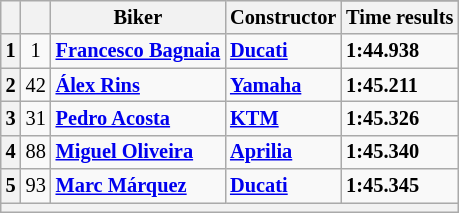<table class="wikitable sortable" style="font-size: 85%;">
<tr>
<th rowspan="2"></th>
<th rowspan="2"></th>
<th rowspan="2">Biker</th>
<th rowspan="2">Constructor</th>
</tr>
<tr>
<th scope="col">Time results</th>
</tr>
<tr>
<th scope="row">1</th>
<td align="center">1</td>
<td><strong> <a href='#'>Francesco Bagnaia</a></strong></td>
<td><strong><a href='#'>Ducati</a></strong></td>
<td><strong>1:44.938</strong></td>
</tr>
<tr>
<th scope="row">2</th>
<td align="center">42</td>
<td><strong> <a href='#'>Álex Rins</a></strong></td>
<td><strong><a href='#'>Yamaha</a></strong></td>
<td><strong>1:45.211</strong></td>
</tr>
<tr>
<th scope="row">3</th>
<td align="center">31</td>
<td><strong> <a href='#'>Pedro Acosta</a></strong></td>
<td><strong><a href='#'>KTM</a></strong></td>
<td><strong>1:45.326</strong></td>
</tr>
<tr>
<th scope="row">4</th>
<td align="center">88</td>
<td><strong> <a href='#'>Miguel Oliveira</a></strong></td>
<td><strong><a href='#'>Aprilia</a></strong></td>
<td><strong>1:45.340</strong></td>
</tr>
<tr>
<th scope="row">5</th>
<td align="center">93</td>
<td><strong> <a href='#'>Marc Márquez</a></strong></td>
<td><strong><a href='#'>Ducati</a></strong></td>
<td><strong>1:45.345</strong></td>
</tr>
<tr>
<th colspan="7"></th>
</tr>
</table>
